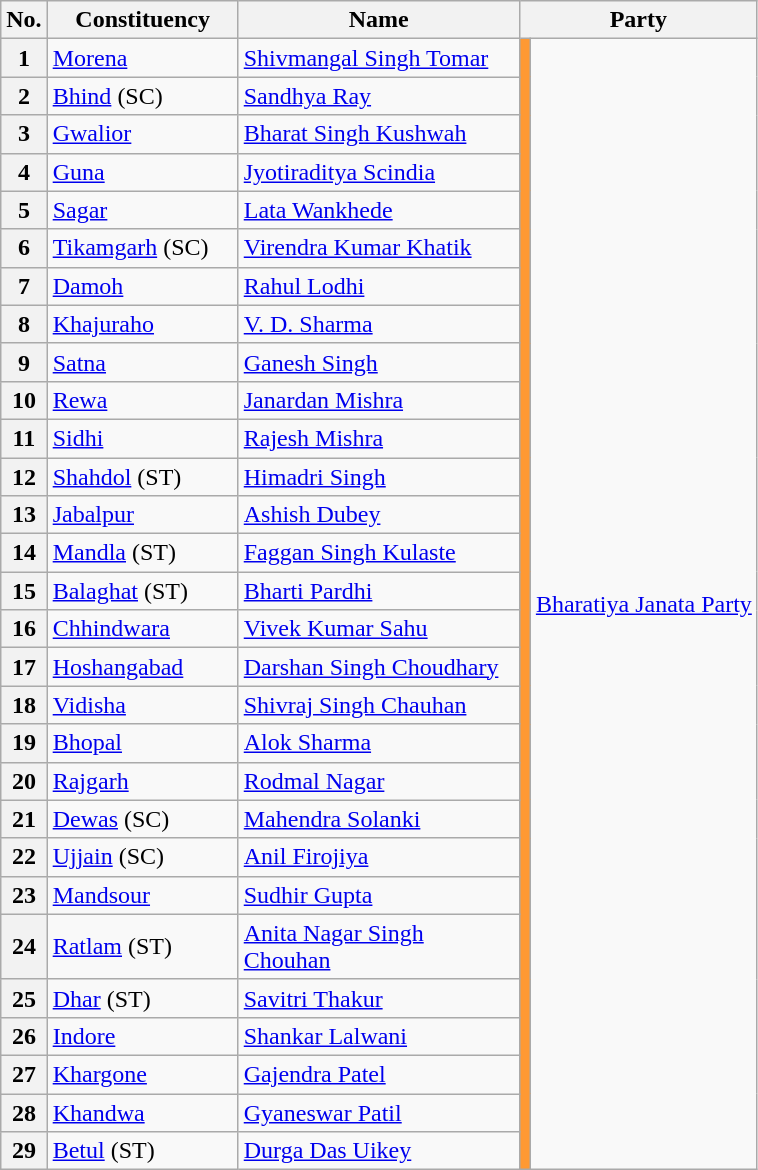<table class="sortable wikitable">
<tr>
<th>No.</th>
<th style="width:120px">Constituency</th>
<th style="width:180px">Name</th>
<th colspan=2>Party</th>
</tr>
<tr>
<th>1</th>
<td><a href='#'>Morena</a></td>
<td><a href='#'>Shivmangal Singh Tomar</a></td>
<td rowspan=29 bgcolor=#FF9933></td>
<td rowspan=29><a href='#'>Bharatiya Janata Party</a></td>
</tr>
<tr>
<th>2</th>
<td><a href='#'>Bhind</a> (SC)</td>
<td><a href='#'>Sandhya Ray</a></td>
</tr>
<tr>
<th>3</th>
<td><a href='#'>Gwalior</a></td>
<td><a href='#'>Bharat Singh Kushwah</a></td>
</tr>
<tr>
<th>4</th>
<td><a href='#'>Guna</a></td>
<td><a href='#'>Jyotiraditya Scindia</a></td>
</tr>
<tr>
<th>5</th>
<td><a href='#'>Sagar</a></td>
<td><a href='#'>Lata Wankhede</a></td>
</tr>
<tr>
<th>6</th>
<td><a href='#'>Tikamgarh</a> (SC)</td>
<td><a href='#'>Virendra Kumar Khatik</a></td>
</tr>
<tr>
<th>7</th>
<td><a href='#'>Damoh</a></td>
<td><a href='#'>Rahul Lodhi</a></td>
</tr>
<tr>
<th>8</th>
<td><a href='#'>Khajuraho</a></td>
<td><a href='#'>V. D. Sharma</a></td>
</tr>
<tr>
<th>9</th>
<td><a href='#'>Satna</a></td>
<td><a href='#'>Ganesh Singh</a></td>
</tr>
<tr>
<th>10</th>
<td><a href='#'>Rewa</a></td>
<td><a href='#'>Janardan Mishra</a></td>
</tr>
<tr>
<th>11</th>
<td><a href='#'>Sidhi</a></td>
<td><a href='#'>Rajesh Mishra</a></td>
</tr>
<tr>
<th>12</th>
<td><a href='#'>Shahdol</a> (ST)</td>
<td><a href='#'>Himadri Singh</a></td>
</tr>
<tr>
<th>13</th>
<td><a href='#'>Jabalpur</a></td>
<td><a href='#'>Ashish Dubey</a></td>
</tr>
<tr>
<th>14</th>
<td><a href='#'>Mandla</a> (ST)</td>
<td><a href='#'>Faggan Singh Kulaste</a></td>
</tr>
<tr>
<th>15</th>
<td><a href='#'>Balaghat</a> (ST)</td>
<td><a href='#'>Bharti Pardhi</a></td>
</tr>
<tr>
<th>16</th>
<td><a href='#'>Chhindwara</a></td>
<td><a href='#'>Vivek Kumar Sahu</a></td>
</tr>
<tr>
<th>17</th>
<td><a href='#'>Hoshangabad</a></td>
<td><a href='#'>Darshan Singh Choudhary</a></td>
</tr>
<tr>
<th>18</th>
<td><a href='#'>Vidisha</a></td>
<td><a href='#'>Shivraj Singh Chauhan</a></td>
</tr>
<tr>
<th>19</th>
<td><a href='#'>Bhopal</a></td>
<td><a href='#'>Alok Sharma</a></td>
</tr>
<tr>
<th>20</th>
<td><a href='#'>Rajgarh</a></td>
<td><a href='#'>Rodmal Nagar</a></td>
</tr>
<tr>
<th>21</th>
<td><a href='#'>Dewas</a> (SC)</td>
<td><a href='#'>Mahendra Solanki</a></td>
</tr>
<tr>
<th>22</th>
<td><a href='#'>Ujjain</a> (SC)</td>
<td><a href='#'>Anil Firojiya</a></td>
</tr>
<tr>
<th>23</th>
<td><a href='#'>Mandsour</a></td>
<td><a href='#'>Sudhir Gupta</a></td>
</tr>
<tr>
<th>24</th>
<td><a href='#'>Ratlam</a> (ST)</td>
<td><a href='#'>Anita Nagar Singh Chouhan</a></td>
</tr>
<tr>
<th>25</th>
<td><a href='#'>Dhar</a> (ST)</td>
<td><a href='#'>Savitri Thakur</a></td>
</tr>
<tr>
<th>26</th>
<td><a href='#'>Indore</a></td>
<td><a href='#'>Shankar Lalwani</a></td>
</tr>
<tr>
<th>27</th>
<td><a href='#'>Khargone</a></td>
<td><a href='#'>Gajendra Patel</a></td>
</tr>
<tr>
<th>28</th>
<td><a href='#'>Khandwa</a></td>
<td><a href='#'>Gyaneswar Patil</a></td>
</tr>
<tr>
<th>29</th>
<td><a href='#'>Betul</a> (ST)</td>
<td><a href='#'>Durga Das Uikey</a></td>
</tr>
</table>
